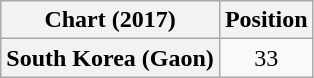<table class="wikitable plainrowheaders" style="text-align:center">
<tr>
<th scope="col">Chart (2017)</th>
<th scope="col">Position</th>
</tr>
<tr>
<th scope="row">South Korea (Gaon)</th>
<td>33</td>
</tr>
</table>
